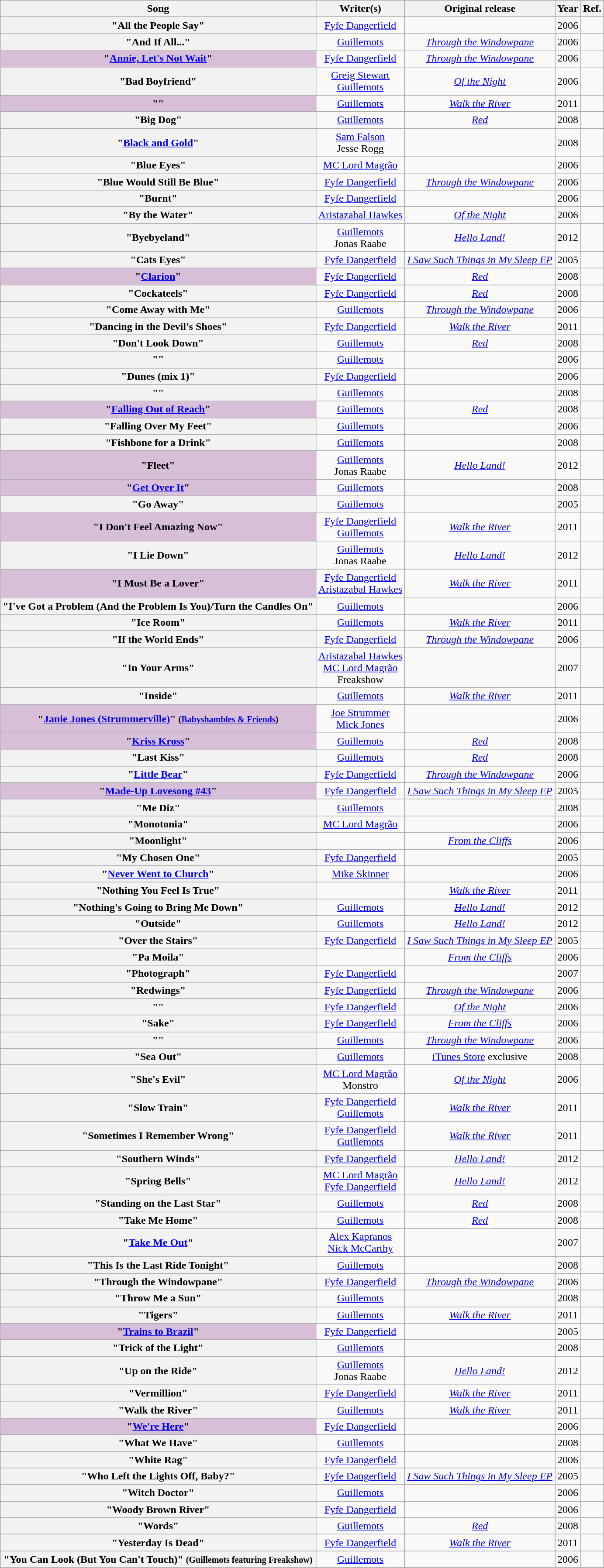<table class="wikitable sortable plainrowheaders" style="text-align:center;">
<tr>
<th scope=col>Song</th>
<th scope=col class=unsortable>Writer(s)</th>
<th scope=col>Original release</th>
<th scope=col>Year</th>
<th scope=col class=unsortable>Ref.</th>
</tr>
<tr>
<th scope=row>"All the People Say"</th>
<td><a href='#'>Fyfe Dangerfield</a></td>
<td></td>
<td>2006</td>
<td></td>
</tr>
<tr>
<th scope=row>"And If All..."</th>
<td><a href='#'>Guillemots</a></td>
<td><em><a href='#'>Through the Windowpane</a></em></td>
<td>2006</td>
<td></td>
</tr>
<tr>
<th scope=row style="background-color:#D8BFD8">"<a href='#'>Annie, Let's Not Wait</a>" </th>
<td><a href='#'>Fyfe Dangerfield</a></td>
<td><em><a href='#'>Through the Windowpane</a></em></td>
<td>2006</td>
<td></td>
</tr>
<tr>
<th scope=row>"Bad Boyfriend"</th>
<td><a href='#'>Greig Stewart</a><br><a href='#'>Guillemots</a></td>
<td><em><a href='#'>Of the Night</a></em></td>
<td>2006</td>
<td></td>
</tr>
<tr>
<th scope=row style="background-color:#D8BFD8">"" </th>
<td><a href='#'>Guillemots</a></td>
<td><em><a href='#'>Walk the River</a></em></td>
<td>2011</td>
<td></td>
</tr>
<tr>
<th scope=row>"Big Dog"</th>
<td><a href='#'>Guillemots</a></td>
<td><em><a href='#'>Red</a></em></td>
<td>2008</td>
<td></td>
</tr>
<tr>
<th scope=row>"<a href='#'>Black and Gold</a>"</th>
<td><a href='#'>Sam Falson</a><br>Jesse Rogg</td>
<td></td>
<td>2008</td>
<td></td>
</tr>
<tr>
<th scope=row>"Blue Eyes"</th>
<td><a href='#'>MC Lord Magrão</a></td>
<td></td>
<td>2006</td>
<td></td>
</tr>
<tr>
<th scope=row>"Blue Would Still Be Blue"</th>
<td><a href='#'>Fyfe Dangerfield</a></td>
<td><em><a href='#'>Through the Windowpane</a></em></td>
<td>2006</td>
<td></td>
</tr>
<tr>
<th scope=row>"Burnt"</th>
<td><a href='#'>Fyfe Dangerfield</a></td>
<td></td>
<td>2006</td>
<td></td>
</tr>
<tr>
<th scope=row>"By the Water"</th>
<td><a href='#'>Aristazabal Hawkes</a></td>
<td><em><a href='#'>Of the Night</a></em></td>
<td>2006</td>
<td></td>
</tr>
<tr>
<th scope=row>"Byebyeland"</th>
<td><a href='#'>Guillemots</a><br>Jonas Raabe</td>
<td><em><a href='#'>Hello Land!</a></em></td>
<td>2012</td>
<td></td>
</tr>
<tr>
<th scope=row>"Cats Eyes"</th>
<td><a href='#'>Fyfe Dangerfield</a></td>
<td><em><a href='#'>I Saw Such Things in My Sleep EP</a></em></td>
<td>2005</td>
<td></td>
</tr>
<tr>
<th scope=row style="background-color:#D8BFD8">"<a href='#'>Clarion</a>" </th>
<td><a href='#'>Fyfe Dangerfield</a></td>
<td><em><a href='#'>Red</a></em></td>
<td>2008</td>
<td></td>
</tr>
<tr>
<th scope=row>"Cockateels"</th>
<td><a href='#'>Fyfe Dangerfield</a></td>
<td><em><a href='#'>Red</a></em></td>
<td>2008</td>
<td></td>
</tr>
<tr>
<th scope=row>"Come Away with Me"</th>
<td><a href='#'>Guillemots</a></td>
<td><em><a href='#'>Through the Windowpane</a></em></td>
<td>2006</td>
<td></td>
</tr>
<tr>
<th scope=row>"Dancing in the Devil's Shoes"</th>
<td><a href='#'>Fyfe Dangerfield</a></td>
<td><em><a href='#'>Walk the River</a></em></td>
<td>2011</td>
<td></td>
</tr>
<tr>
<th scope=row>"Don't Look Down"</th>
<td><a href='#'>Guillemots</a></td>
<td><em><a href='#'>Red</a></em></td>
<td>2008</td>
<td></td>
</tr>
<tr>
<th scope=row>""</th>
<td><a href='#'>Guillemots</a></td>
<td></td>
<td>2006</td>
<td></td>
</tr>
<tr>
<th scope=row>"Dunes (mix 1)"</th>
<td><a href='#'>Fyfe Dangerfield</a></td>
<td></td>
<td>2006</td>
<td></td>
</tr>
<tr>
<th scope=row>""</th>
<td><a href='#'>Guillemots</a></td>
<td></td>
<td>2008</td>
<td></td>
</tr>
<tr>
<th scope=row style="background-color:#D8BFD8">"<a href='#'>Falling Out of Reach</a>" </th>
<td><a href='#'>Guillemots</a></td>
<td><em><a href='#'>Red</a></em></td>
<td>2008</td>
<td></td>
</tr>
<tr>
<th scope=row>"Falling Over My Feet"</th>
<td><a href='#'>Guillemots</a></td>
<td></td>
<td>2006</td>
<td></td>
</tr>
<tr>
<th scope=row>"Fishbone for a Drink"</th>
<td><a href='#'>Guillemots</a></td>
<td></td>
<td>2008</td>
<td></td>
</tr>
<tr>
<th scope=row style="background-color:#D8BFD8">"Fleet" </th>
<td><a href='#'>Guillemots</a><br>Jonas Raabe</td>
<td><em><a href='#'>Hello Land!</a></em></td>
<td>2012</td>
<td></td>
</tr>
<tr>
<th scope=row style="background-color:#D8BFD8">"<a href='#'>Get Over It</a>" </th>
<td><a href='#'>Guillemots</a></td>
<td></td>
<td>2008</td>
<td></td>
</tr>
<tr>
<th scope=row>"Go Away"</th>
<td><a href='#'>Guillemots</a></td>
<td></td>
<td>2005</td>
<td></td>
</tr>
<tr>
<th scope=row style="background-color:#D8BFD8">"I Don't Feel Amazing Now" </th>
<td><a href='#'>Fyfe Dangerfield</a><br><a href='#'>Guillemots</a></td>
<td><em><a href='#'>Walk the River</a></em></td>
<td>2011</td>
<td></td>
</tr>
<tr>
<th scope=row>"I Lie Down"</th>
<td><a href='#'>Guillemots</a><br>Jonas Raabe</td>
<td><em><a href='#'>Hello Land!</a></em></td>
<td>2012</td>
<td></td>
</tr>
<tr>
<th scope=row style="background-color:#D8BFD8">"I Must Be a Lover" </th>
<td><a href='#'>Fyfe Dangerfield</a><br><a href='#'>Aristazabal Hawkes</a></td>
<td><em><a href='#'>Walk the River</a></em></td>
<td>2011</td>
<td></td>
</tr>
<tr>
<th scope=row>"I've Got a Problem (And the Problem Is You)/Turn the Candles On"</th>
<td><a href='#'>Guillemots</a></td>
<td></td>
<td>2006</td>
<td></td>
</tr>
<tr>
<th scope=row>"Ice Room"</th>
<td><a href='#'>Guillemots</a></td>
<td><em><a href='#'>Walk the River</a></em></td>
<td>2011</td>
<td></td>
</tr>
<tr>
<th scope=row>"If the World Ends"</th>
<td><a href='#'>Fyfe Dangerfield</a></td>
<td><em><a href='#'>Through the Windowpane</a></em></td>
<td>2006</td>
<td></td>
</tr>
<tr>
<th scope=row>"In Your Arms"</th>
<td><a href='#'>Aristazabal Hawkes</a><br><a href='#'>MC Lord Magrão</a><br>Freakshow</td>
<td></td>
<td>2007</td>
<td></td>
</tr>
<tr>
<th scope=row>"Inside"</th>
<td><a href='#'>Guillemots</a></td>
<td><em><a href='#'>Walk the River</a></em></td>
<td>2011</td>
<td></td>
</tr>
<tr>
<th scope=row style="background-color:#D8BFD8">"<a href='#'>Janie Jones (Strummerville)</a>" <small>(<a href='#'>Babyshambles & Friends</a>)</small> </th>
<td><a href='#'>Joe Strummer</a><br><a href='#'>Mick Jones</a></td>
<td></td>
<td>2006</td>
<td></td>
</tr>
<tr>
<th scope=row style="background-color:#D8BFD8">"<a href='#'>Kriss Kross</a>" </th>
<td><a href='#'>Guillemots</a></td>
<td><em><a href='#'>Red</a></em></td>
<td>2008</td>
<td></td>
</tr>
<tr>
<th scope=row>"Last Kiss"</th>
<td><a href='#'>Guillemots</a></td>
<td><em><a href='#'>Red</a></em></td>
<td>2008</td>
<td></td>
</tr>
<tr>
<th scope=row>"<a href='#'>Little Bear</a>"</th>
<td><a href='#'>Fyfe Dangerfield</a></td>
<td><em><a href='#'>Through the Windowpane</a></em></td>
<td>2006</td>
<td></td>
</tr>
<tr>
<th scope=row style="background-color:#D8BFD8">"<a href='#'>Made-Up Lovesong #43</a>" </th>
<td><a href='#'>Fyfe Dangerfield</a></td>
<td><em><a href='#'>I Saw Such Things in My Sleep EP</a></em></td>
<td>2005</td>
<td></td>
</tr>
<tr>
<th scope=row>"Me Diz"</th>
<td><a href='#'>Guillemots</a></td>
<td></td>
<td>2008</td>
<td></td>
</tr>
<tr>
<th scope=row>"Monotonia"</th>
<td><a href='#'>MC Lord Magrão</a></td>
<td></td>
<td>2006</td>
<td></td>
</tr>
<tr>
<th scope=row>"Moonlight"</th>
<td></td>
<td><em><a href='#'>From the Cliffs</a></em></td>
<td>2006</td>
<td></td>
</tr>
<tr>
<th scope=row>"My Chosen One"</th>
<td><a href='#'>Fyfe Dangerfield</a></td>
<td></td>
<td>2005</td>
<td></td>
</tr>
<tr>
<th scope=row>"<a href='#'>Never Went to Church</a>"</th>
<td><a href='#'>Mike Skinner</a></td>
<td></td>
<td>2006</td>
<td></td>
</tr>
<tr>
<th scope=row>"Nothing You Feel Is True"</th>
<td></td>
<td><em><a href='#'>Walk the River</a></em></td>
<td>2011</td>
<td></td>
</tr>
<tr>
<th scope=row>"Nothing's Going to Bring Me Down"</th>
<td><a href='#'>Guillemots</a></td>
<td><em><a href='#'>Hello Land!</a></em></td>
<td>2012</td>
<td></td>
</tr>
<tr>
<th scope=row>"Outside"</th>
<td><a href='#'>Guillemots</a></td>
<td><em><a href='#'>Hello Land!</a></em></td>
<td>2012</td>
<td></td>
</tr>
<tr>
<th scope=row>"Over the Stairs"</th>
<td><a href='#'>Fyfe Dangerfield</a></td>
<td><em><a href='#'>I Saw Such Things in My Sleep EP</a></em></td>
<td>2005</td>
<td></td>
</tr>
<tr>
<th scope=row>"Pa Moila"</th>
<td></td>
<td><em><a href='#'>From the Cliffs</a></em></td>
<td>2006</td>
<td></td>
</tr>
<tr>
<th scope=row>"Photograph"</th>
<td><a href='#'>Fyfe Dangerfield</a></td>
<td></td>
<td>2007</td>
<td></td>
</tr>
<tr>
<th scope=row>"Redwings"</th>
<td><a href='#'>Fyfe Dangerfield</a></td>
<td><em><a href='#'>Through the Windowpane</a></em></td>
<td>2006</td>
<td></td>
</tr>
<tr>
<th scope=row>""</th>
<td><a href='#'>Fyfe Dangerfield</a></td>
<td><em><a href='#'>Of the Night</a></em></td>
<td>2006</td>
<td></td>
</tr>
<tr>
<th scope=row>"Sake"</th>
<td><a href='#'>Fyfe Dangerfield</a></td>
<td><em><a href='#'>From the Cliffs</a></em></td>
<td>2006</td>
<td></td>
</tr>
<tr>
<th scope=row>""</th>
<td><a href='#'>Guillemots</a></td>
<td><em><a href='#'>Through the Windowpane</a></em></td>
<td>2006</td>
<td></td>
</tr>
<tr>
<th scope=row>"Sea Out"</th>
<td><a href='#'>Guillemots</a></td>
<td><a href='#'>iTunes Store</a> exclusive</td>
<td>2008</td>
<td></td>
</tr>
<tr>
<th scope=row>"She's Evil"</th>
<td><a href='#'>MC Lord Magrão</a><br>Monstro</td>
<td><em><a href='#'>Of the Night</a></em></td>
<td>2006</td>
<td></td>
</tr>
<tr>
<th scope=row>"Slow Train"</th>
<td><a href='#'>Fyfe Dangerfield</a><br><a href='#'>Guillemots</a></td>
<td><em><a href='#'>Walk the River</a></em></td>
<td>2011</td>
<td></td>
</tr>
<tr>
<th scope=row>"Sometimes I Remember Wrong"</th>
<td><a href='#'>Fyfe Dangerfield</a><br><a href='#'>Guillemots</a></td>
<td><em><a href='#'>Walk the River</a></em></td>
<td>2011</td>
<td></td>
</tr>
<tr>
<th scope=row>"Southern Winds"</th>
<td><a href='#'>Fyfe Dangerfield</a></td>
<td><em><a href='#'>Hello Land!</a></em></td>
<td>2012</td>
<td></td>
</tr>
<tr>
<th scope=row>"Spring Bells"</th>
<td><a href='#'>MC Lord Magrão</a><br><a href='#'>Fyfe Dangerfield</a></td>
<td><em><a href='#'>Hello Land!</a></em></td>
<td>2012</td>
<td></td>
</tr>
<tr>
<th scope=row>"Standing on the Last Star"</th>
<td><a href='#'>Guillemots</a></td>
<td><em><a href='#'>Red</a></em></td>
<td>2008</td>
<td></td>
</tr>
<tr>
<th scope=row>"Take Me Home"</th>
<td><a href='#'>Guillemots</a></td>
<td><em><a href='#'>Red</a></em></td>
<td>2008</td>
<td></td>
</tr>
<tr>
<th scope=row>"<a href='#'>Take Me Out</a>"</th>
<td><a href='#'>Alex Kapranos</a><br><a href='#'>Nick McCarthy</a></td>
<td></td>
<td>2007</td>
<td></td>
</tr>
<tr>
<th scope=row>"This Is the Last Ride Tonight"</th>
<td><a href='#'>Guillemots</a></td>
<td></td>
<td>2008</td>
<td></td>
</tr>
<tr>
<th scope=row>"Through the Windowpane"</th>
<td><a href='#'>Fyfe Dangerfield</a></td>
<td><em><a href='#'>Through the Windowpane</a></em></td>
<td>2006</td>
<td></td>
</tr>
<tr>
<th scope=row>"Throw Me a Sun"</th>
<td><a href='#'>Guillemots</a></td>
<td></td>
<td>2008</td>
<td></td>
</tr>
<tr>
<th scope=row>"Tigers"</th>
<td><a href='#'>Guillemots</a></td>
<td><em><a href='#'>Walk the River</a></em></td>
<td>2011</td>
<td></td>
</tr>
<tr>
<th scope=row style="background-color:#D8BFD8">"<a href='#'>Trains to Brazil</a>" </th>
<td><a href='#'>Fyfe Dangerfield</a></td>
<td></td>
<td>2005</td>
<td></td>
</tr>
<tr>
<th scope=row>"Trick of the Light"</th>
<td><a href='#'>Guillemots</a></td>
<td></td>
<td>2008</td>
<td></td>
</tr>
<tr>
<th scope=row>"Up on the Ride"</th>
<td><a href='#'>Guillemots</a><br>Jonas Raabe</td>
<td><em><a href='#'>Hello Land!</a></em></td>
<td>2012</td>
<td></td>
</tr>
<tr>
<th scope=row>"Vermillion"</th>
<td><a href='#'>Fyfe Dangerfield</a></td>
<td><em><a href='#'>Walk the River</a></em></td>
<td>2011</td>
<td></td>
</tr>
<tr>
<th scope=row>"Walk the River"</th>
<td><a href='#'>Guillemots</a></td>
<td><em><a href='#'>Walk the River</a></em></td>
<td>2011</td>
<td></td>
</tr>
<tr>
<th scope=row style="background-color:#D8BFD8">"<a href='#'>We're Here</a>" </th>
<td><a href='#'>Fyfe Dangerfield</a></td>
<td></td>
<td>2006</td>
<td></td>
</tr>
<tr>
<th scope=row>"What We Have"</th>
<td><a href='#'>Guillemots</a></td>
<td></td>
<td>2008</td>
<td></td>
</tr>
<tr>
<th scope=row>"White Rag"</th>
<td><a href='#'>Fyfe Dangerfield</a></td>
<td></td>
<td>2006</td>
<td></td>
</tr>
<tr>
<th scope=row>"Who Left the Lights Off, Baby?"</th>
<td><a href='#'>Fyfe Dangerfield</a></td>
<td><em><a href='#'>I Saw Such Things in My Sleep EP</a></em></td>
<td>2005</td>
<td></td>
</tr>
<tr>
<th scope=row>"Witch Doctor"</th>
<td><a href='#'>Guillemots</a></td>
<td></td>
<td>2006</td>
<td></td>
</tr>
<tr>
<th scope=row>"Woody Brown River"</th>
<td><a href='#'>Fyfe Dangerfield</a></td>
<td></td>
<td>2006</td>
<td></td>
</tr>
<tr>
<th scope=row>"Words"</th>
<td><a href='#'>Guillemots</a></td>
<td><em><a href='#'>Red</a></em></td>
<td>2008</td>
<td></td>
</tr>
<tr>
<th scope=row>"Yesterday Is Dead"</th>
<td><a href='#'>Fyfe Dangerfield</a></td>
<td><em><a href='#'>Walk the River</a></em></td>
<td>2011</td>
<td></td>
</tr>
<tr>
<th scope=row>"You Can Look (But You Can't Touch)" <small>(Guillemots featuring Freakshow)</small></th>
<td><a href='#'>Guillemots</a></td>
<td></td>
<td>2006</td>
<td></td>
</tr>
</table>
